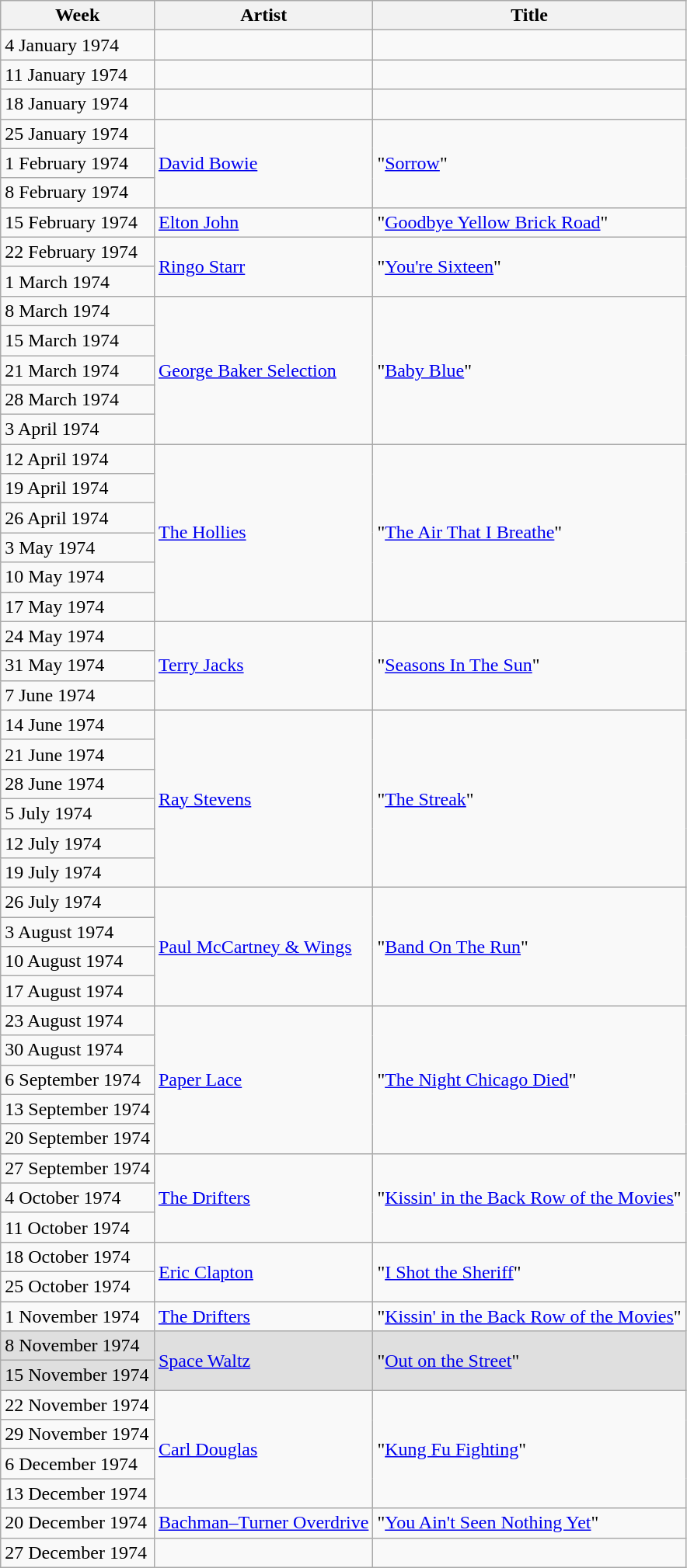<table class="wikitable">
<tr>
<th>Week</th>
<th>Artist</th>
<th>Title</th>
</tr>
<tr>
<td>4 January 1974</td>
<td></td>
<td></td>
</tr>
<tr>
<td>11 January 1974</td>
<td></td>
<td></td>
</tr>
<tr>
<td>18 January 1974</td>
<td></td>
<td></td>
</tr>
<tr>
<td>25 January 1974</td>
<td rowspan="3"><a href='#'>David Bowie</a></td>
<td rowspan="3">"<a href='#'>Sorrow</a>"</td>
</tr>
<tr>
<td>1 February 1974</td>
</tr>
<tr>
<td>8 February 1974</td>
</tr>
<tr>
<td>15 February 1974</td>
<td><a href='#'>Elton John</a></td>
<td>"<a href='#'>Goodbye Yellow Brick Road</a>"</td>
</tr>
<tr>
<td>22 February 1974</td>
<td rowspan="2"><a href='#'>Ringo Starr</a></td>
<td rowspan="2">"<a href='#'>You're Sixteen</a>"</td>
</tr>
<tr>
<td>1 March 1974</td>
</tr>
<tr>
<td>8 March 1974</td>
<td rowspan="5"><a href='#'>George Baker Selection</a></td>
<td rowspan="5">"<a href='#'>Baby Blue</a>"</td>
</tr>
<tr>
<td>15 March 1974</td>
</tr>
<tr>
<td>21 March 1974</td>
</tr>
<tr>
<td>28 March 1974</td>
</tr>
<tr>
<td>3 April 1974</td>
</tr>
<tr>
<td>12 April 1974</td>
<td rowspan="6"><a href='#'>The Hollies</a></td>
<td rowspan="6">"<a href='#'>The Air That I Breathe</a>"</td>
</tr>
<tr>
<td>19 April 1974</td>
</tr>
<tr>
<td>26 April 1974</td>
</tr>
<tr>
<td>3 May 1974</td>
</tr>
<tr>
<td>10 May 1974</td>
</tr>
<tr>
<td>17 May 1974</td>
</tr>
<tr>
<td>24 May 1974</td>
<td rowspan="3"><a href='#'>Terry Jacks</a></td>
<td rowspan="3">"<a href='#'>Seasons In The Sun</a>"</td>
</tr>
<tr>
<td>31 May 1974</td>
</tr>
<tr>
<td>7 June 1974</td>
</tr>
<tr>
<td>14 June 1974</td>
<td rowspan="6"><a href='#'>Ray Stevens</a></td>
<td rowspan="6">"<a href='#'>The Streak</a>"</td>
</tr>
<tr>
<td>21 June 1974</td>
</tr>
<tr>
<td>28 June 1974</td>
</tr>
<tr>
<td>5 July 1974</td>
</tr>
<tr>
<td>12 July 1974</td>
</tr>
<tr>
<td>19 July 1974</td>
</tr>
<tr>
<td>26 July 1974</td>
<td rowspan="4"><a href='#'>Paul McCartney & Wings</a></td>
<td rowspan="4">"<a href='#'>Band On The Run</a>"</td>
</tr>
<tr>
<td>3 August 1974</td>
</tr>
<tr>
<td>10 August 1974</td>
</tr>
<tr>
<td>17 August 1974</td>
</tr>
<tr>
<td>23 August 1974</td>
<td rowspan="5"><a href='#'>Paper Lace</a></td>
<td rowspan="5">"<a href='#'>The Night Chicago Died</a>"</td>
</tr>
<tr>
<td>30 August 1974</td>
</tr>
<tr>
<td>6 September 1974</td>
</tr>
<tr>
<td>13 September 1974</td>
</tr>
<tr>
<td>20 September 1974</td>
</tr>
<tr>
<td>27 September 1974</td>
<td rowspan="3"><a href='#'>The Drifters</a></td>
<td rowspan="3">"<a href='#'>Kissin' in the Back Row of the Movies</a>"</td>
</tr>
<tr>
<td>4 October 1974</td>
</tr>
<tr>
<td>11 October 1974</td>
</tr>
<tr>
<td>18 October 1974</td>
<td rowspan="2"><a href='#'>Eric Clapton</a></td>
<td rowspan="2">"<a href='#'>I Shot the Sheriff</a>"</td>
</tr>
<tr>
<td>25 October 1974</td>
</tr>
<tr>
<td>1 November 1974</td>
<td><a href='#'>The Drifters</a></td>
<td>"<a href='#'>Kissin' in the Back Row of the Movies</a>"</td>
</tr>
<tr bgcolor="#DFDFDF">
<td>8 November 1974</td>
<td rowspan="2"><a href='#'>Space Waltz</a></td>
<td rowspan="2">"<a href='#'>Out on the Street</a>"</td>
</tr>
<tr bgcolor="#DFDFDF">
<td>15 November 1974</td>
</tr>
<tr>
<td>22 November 1974</td>
<td rowspan="4"><a href='#'>Carl Douglas</a></td>
<td rowspan="4">"<a href='#'>Kung Fu Fighting</a>"</td>
</tr>
<tr>
<td>29 November 1974</td>
</tr>
<tr>
<td>6 December 1974</td>
</tr>
<tr>
<td>13 December 1974</td>
</tr>
<tr>
<td>20 December 1974</td>
<td><a href='#'>Bachman–Turner Overdrive</a></td>
<td>"<a href='#'>You Ain't Seen Nothing Yet</a>"</td>
</tr>
<tr>
<td>27 December 1974</td>
<td></td>
<td></td>
</tr>
</table>
